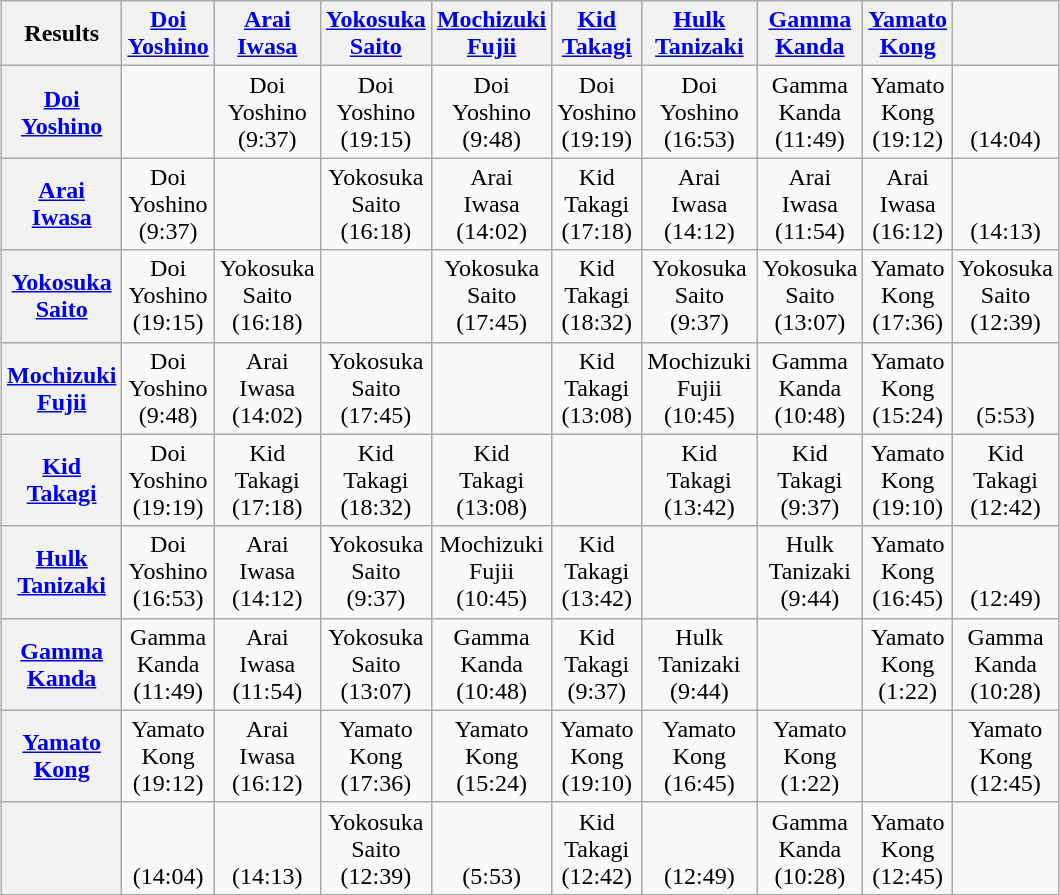<table class="wikitable" style="margin: 1em auto 1em auto;text-align:center">
<tr>
<th>Results</th>
<th><a href='#'>Doi</a><br><a href='#'>Yoshino</a></th>
<th><a href='#'>Arai</a><br><a href='#'>Iwasa</a></th>
<th><a href='#'>Yokosuka</a><br><a href='#'>Saito</a></th>
<th><a href='#'>Mochizuki</a><br><a href='#'>Fujii</a></th>
<th><a href='#'>Kid</a><br><a href='#'>Takagi</a></th>
<th><a href='#'>Hulk</a><br><a href='#'>Tanizaki</a></th>
<th><a href='#'>Gamma</a><br><a href='#'>Kanda</a></th>
<th><a href='#'>Yamato</a><br><a href='#'>Kong</a></th>
<th><br></th>
</tr>
<tr>
<th><a href='#'>Doi</a><br><a href='#'>Yoshino</a></th>
<td></td>
<td>Doi<br>Yoshino<br>(9:37)</td>
<td>Doi<br>Yoshino<br>(19:15)</td>
<td>Doi<br>Yoshino<br>(9:48)</td>
<td>Doi<br>Yoshino<br>(19:19)</td>
<td>Doi<br>Yoshino<br>(16:53)</td>
<td>Gamma<br>Kanda<br>(11:49)</td>
<td>Yamato<br>Kong<br>(19:12)</td>
<td><br><br>(14:04)</td>
</tr>
<tr>
<th><a href='#'>Arai</a><br><a href='#'>Iwasa</a></th>
<td>Doi<br>Yoshino<br>(9:37)</td>
<td></td>
<td>Yokosuka<br>Saito<br>(16:18)</td>
<td>Arai<br>Iwasa<br>(14:02)</td>
<td>Kid<br>Takagi<br>(17:18)</td>
<td>Arai<br>Iwasa<br>(14:12)</td>
<td>Arai<br>Iwasa<br>(11:54)</td>
<td>Arai<br>Iwasa<br>(16:12)</td>
<td><br><br>(14:13)</td>
</tr>
<tr>
<th><a href='#'>Yokosuka</a><br><a href='#'>Saito</a></th>
<td>Doi<br>Yoshino<br>(19:15)</td>
<td>Yokosuka<br>Saito<br>(16:18)</td>
<td></td>
<td>Yokosuka<br>Saito<br>(17:45)</td>
<td>Kid<br>Takagi<br>(18:32)</td>
<td>Yokosuka<br>Saito<br>(9:37)</td>
<td>Yokosuka<br>Saito<br>(13:07)</td>
<td>Yamato<br>Kong<br>(17:36)</td>
<td>Yokosuka<br>Saito<br>(12:39)</td>
</tr>
<tr>
<th><a href='#'>Mochizuki</a><br><a href='#'>Fujii</a></th>
<td>Doi<br>Yoshino<br>(9:48)</td>
<td>Arai<br>Iwasa<br>(14:02)</td>
<td>Yokosuka<br>Saito<br>(17:45)</td>
<td></td>
<td>Kid<br>Takagi<br>(13:08)</td>
<td>Mochizuki<br>Fujii<br>(10:45)</td>
<td>Gamma<br>Kanda<br>(10:48)</td>
<td>Yamato<br>Kong<br>(15:24)</td>
<td><br><br>(5:53)</td>
</tr>
<tr>
<th><a href='#'>Kid</a><br><a href='#'>Takagi</a></th>
<td>Doi<br>Yoshino<br>(19:19)</td>
<td>Kid<br>Takagi<br>(17:18)</td>
<td>Kid<br>Takagi<br>(18:32)</td>
<td>Kid<br>Takagi<br>(13:08)</td>
<td></td>
<td>Kid<br>Takagi<br>(13:42)</td>
<td>Kid<br>Takagi<br>(9:37)</td>
<td>Yamato<br>Kong<br>(19:10)</td>
<td>Kid<br>Takagi<br>(12:42)</td>
</tr>
<tr>
<th><a href='#'>Hulk</a><br><a href='#'>Tanizaki</a></th>
<td>Doi<br>Yoshino<br>(16:53)</td>
<td>Arai<br>Iwasa<br>(14:12)</td>
<td>Yokosuka<br>Saito<br>(9:37)</td>
<td>Mochizuki<br>Fujii<br>(10:45)</td>
<td>Kid<br>Takagi<br>(13:42)</td>
<td></td>
<td>Hulk<br>Tanizaki<br>(9:44)</td>
<td>Yamato<br>Kong<br>(16:45)</td>
<td><br><br>(12:49)</td>
</tr>
<tr>
<th><a href='#'>Gamma</a><br><a href='#'>Kanda</a></th>
<td>Gamma<br>Kanda<br>(11:49)</td>
<td>Arai<br>Iwasa<br>(11:54)</td>
<td>Yokosuka<br>Saito<br>(13:07)</td>
<td>Gamma<br>Kanda<br>(10:48)</td>
<td>Kid<br>Takagi<br>(9:37)</td>
<td>Hulk<br>Tanizaki<br>(9:44)</td>
<td></td>
<td>Yamato<br>Kong<br>(1:22)</td>
<td>Gamma<br>Kanda<br>(10:28)</td>
</tr>
<tr>
<th><a href='#'>Yamato</a><br><a href='#'>Kong</a></th>
<td>Yamato<br>Kong<br>(19:12)</td>
<td>Arai<br>Iwasa<br>(16:12)</td>
<td>Yamato<br>Kong<br>(17:36)</td>
<td>Yamato<br>Kong<br>(15:24)</td>
<td>Yamato<br>Kong<br>(19:10)</td>
<td>Yamato<br>Kong<br>(16:45)</td>
<td>Yamato<br>Kong<br>(1:22)</td>
<td></td>
<td>Yamato<br>Kong<br>(12:45)</td>
</tr>
<tr>
<th><br></th>
<td><br><br>(14:04)</td>
<td><br><br>(14:13)</td>
<td>Yokosuka<br>Saito<br>(12:39)</td>
<td><br><br>(5:53)</td>
<td>Kid<br>Takagi<br>(12:42)</td>
<td><br><br>(12:49)</td>
<td>Gamma<br>Kanda<br>(10:28)</td>
<td>Yamato<br>Kong<br>(12:45)</td>
<td></td>
</tr>
</table>
